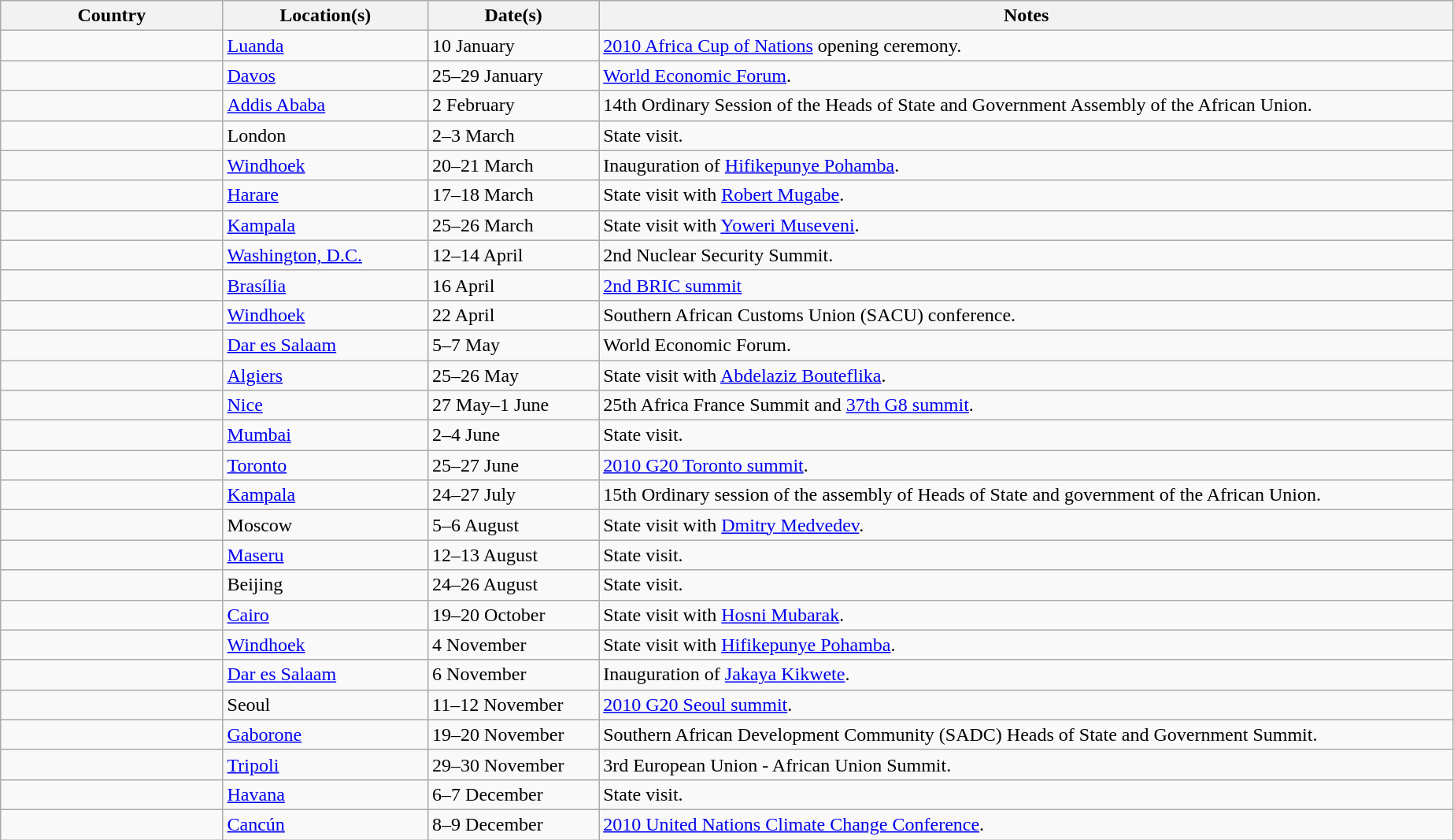<table class="wikitable sortable">
<tr>
<th style="width: 13%;">Country</th>
<th style="width: 12%;">Location(s)</th>
<th style="width: 10%; ">Date(s)</th>
<th style="width: 50%;">Notes</th>
</tr>
<tr>
<td></td>
<td><a href='#'>Luanda</a></td>
<td>10 January</td>
<td><a href='#'>2010 Africa Cup of Nations</a> opening ceremony.</td>
</tr>
<tr>
<td></td>
<td><a href='#'>Davos</a></td>
<td>25–29 January</td>
<td><a href='#'>World Economic Forum</a>.</td>
</tr>
<tr>
<td></td>
<td><a href='#'>Addis Ababa</a></td>
<td>2 February</td>
<td>14th Ordinary Session of the Heads of State and Government Assembly of the African Union.</td>
</tr>
<tr>
<td></td>
<td>London</td>
<td>2–3 March</td>
<td>State visit.</td>
</tr>
<tr>
<td></td>
<td><a href='#'>Windhoek</a></td>
<td>20–21 March</td>
<td>Inauguration of <a href='#'>Hifikepunye Pohamba</a>.</td>
</tr>
<tr>
<td></td>
<td><a href='#'>Harare</a></td>
<td>17–18 March</td>
<td>State visit with <a href='#'>Robert Mugabe</a>.</td>
</tr>
<tr>
<td></td>
<td><a href='#'>Kampala</a></td>
<td>25–26 March</td>
<td>State visit with <a href='#'>Yoweri Museveni</a>.</td>
</tr>
<tr>
<td></td>
<td><a href='#'>Washington, D.C.</a></td>
<td>12–14 April</td>
<td>2nd Nuclear Security Summit.</td>
</tr>
<tr>
<td></td>
<td><a href='#'>Brasília</a></td>
<td>16 April</td>
<td><a href='#'>2nd BRIC summit</a></td>
</tr>
<tr>
<td></td>
<td><a href='#'>Windhoek</a></td>
<td>22 April</td>
<td>Southern African Customs Union (SACU) conference.</td>
</tr>
<tr>
<td></td>
<td><a href='#'>Dar es Salaam</a></td>
<td>5–7 May</td>
<td>World Economic Forum.</td>
</tr>
<tr>
<td></td>
<td><a href='#'>Algiers</a></td>
<td>25–26 May</td>
<td>State visit with <a href='#'>Abdelaziz Bouteflika</a>.</td>
</tr>
<tr>
<td></td>
<td><a href='#'>Nice</a></td>
<td>27 May–1 June</td>
<td>25th Africa France Summit and <a href='#'>37th G8 summit</a>.</td>
</tr>
<tr>
<td></td>
<td><a href='#'>Mumbai</a></td>
<td>2–4 June</td>
<td>State visit.</td>
</tr>
<tr>
<td></td>
<td><a href='#'>Toronto</a></td>
<td>25–27 June</td>
<td><a href='#'>2010 G20 Toronto summit</a>.</td>
</tr>
<tr>
<td></td>
<td><a href='#'>Kampala</a></td>
<td>24–27 July</td>
<td>15th Ordinary session of the assembly of Heads of State and government of the African Union.</td>
</tr>
<tr>
<td></td>
<td>Moscow</td>
<td>5–6 August</td>
<td>State visit with <a href='#'>Dmitry Medvedev</a>.</td>
</tr>
<tr>
<td></td>
<td><a href='#'>Maseru</a></td>
<td>12–13 August</td>
<td>State visit.</td>
</tr>
<tr>
<td></td>
<td>Beijing</td>
<td>24–26 August</td>
<td>State visit.</td>
</tr>
<tr>
<td></td>
<td><a href='#'>Cairo</a></td>
<td>19–20 October</td>
<td>State visit with <a href='#'>Hosni Mubarak</a>.</td>
</tr>
<tr>
<td></td>
<td><a href='#'>Windhoek</a></td>
<td>4 November</td>
<td>State visit with <a href='#'>Hifikepunye Pohamba</a>.</td>
</tr>
<tr>
<td></td>
<td><a href='#'>Dar es Salaam</a></td>
<td>6 November</td>
<td>Inauguration of <a href='#'>Jakaya Kikwete</a>.</td>
</tr>
<tr>
<td></td>
<td>Seoul</td>
<td>11–12 November</td>
<td><a href='#'>2010 G20 Seoul summit</a>.</td>
</tr>
<tr>
<td></td>
<td><a href='#'>Gaborone</a></td>
<td>19–20 November</td>
<td>Southern African Development Community (SADC) Heads of State and Government Summit.</td>
</tr>
<tr>
<td></td>
<td><a href='#'>Tripoli</a></td>
<td>29–30 November</td>
<td>3rd European Union - African Union Summit.</td>
</tr>
<tr>
<td></td>
<td><a href='#'>Havana</a></td>
<td>6–7 December</td>
<td>State visit.</td>
</tr>
<tr>
<td></td>
<td><a href='#'>Cancún</a></td>
<td>8–9 December</td>
<td><a href='#'>2010 United Nations Climate Change Conference</a>.</td>
</tr>
</table>
